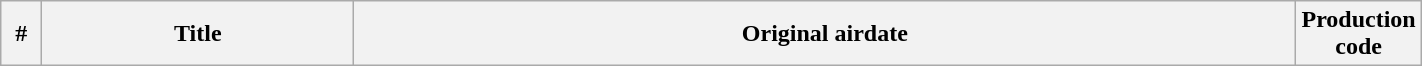<table class="wikitable plainrowheaders" style="width:75%;">
<tr>
<th width="20">#</th>
<th>Title</th>
<th>Original airdate</th>
<th width="35">Production code<br>


















</th>
</tr>
</table>
